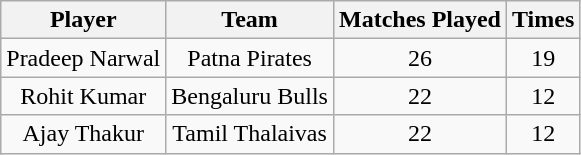<table class="wikitable" style="text-align:center">
<tr>
<th>Player</th>
<th>Team</th>
<th>Matches Played</th>
<th>Times</th>
</tr>
<tr>
<td>Pradeep Narwal</td>
<td>Patna Pirates</td>
<td>26</td>
<td>19</td>
</tr>
<tr>
<td>Rohit Kumar</td>
<td>Bengaluru Bulls</td>
<td>22</td>
<td>12</td>
</tr>
<tr>
<td>Ajay Thakur</td>
<td>Tamil Thalaivas</td>
<td>22</td>
<td>12</td>
</tr>
</table>
